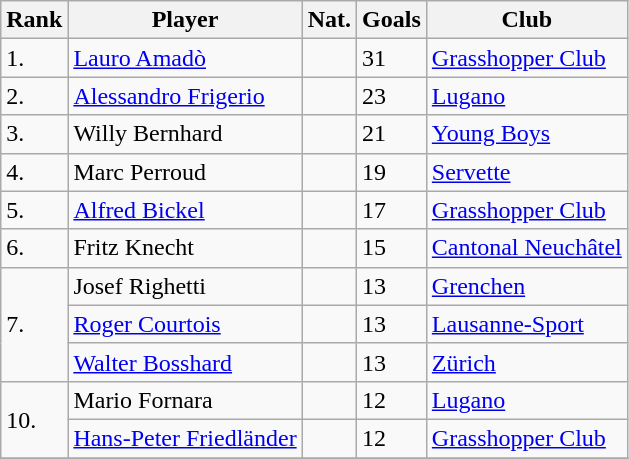<table class="wikitable sortable">
<tr>
<th>Rank</th>
<th>Player</th>
<th>Nat.</th>
<th>Goals</th>
<th>Club</th>
</tr>
<tr>
<td>1.</td>
<td><a href='#'>Lauro Amadò</a></td>
<td></td>
<td>31</td>
<td><a href='#'>Grasshopper Club</a></td>
</tr>
<tr>
<td>2.</td>
<td><a href='#'>Alessandro Frigerio</a></td>
<td></td>
<td>23</td>
<td><a href='#'>Lugano</a></td>
</tr>
<tr>
<td>3.</td>
<td>Willy Bernhard</td>
<td></td>
<td>21</td>
<td><a href='#'>Young Boys</a></td>
</tr>
<tr>
<td>4.</td>
<td>Marc Perroud</td>
<td></td>
<td>19</td>
<td><a href='#'>Servette</a></td>
</tr>
<tr>
<td>5.</td>
<td><a href='#'>Alfred Bickel</a></td>
<td></td>
<td>17</td>
<td><a href='#'>Grasshopper Club</a></td>
</tr>
<tr>
<td>6.</td>
<td>Fritz Knecht</td>
<td></td>
<td>15</td>
<td><a href='#'>Cantonal Neuchâtel</a></td>
</tr>
<tr>
<td rowspan=3>7.</td>
<td>Josef Righetti</td>
<td></td>
<td>13</td>
<td><a href='#'>Grenchen</a></td>
</tr>
<tr>
<td><a href='#'>Roger Courtois</a></td>
<td></td>
<td>13</td>
<td><a href='#'>Lausanne-Sport</a></td>
</tr>
<tr>
<td><a href='#'>Walter Bosshard</a></td>
<td></td>
<td>13</td>
<td><a href='#'>Zürich</a></td>
</tr>
<tr>
<td rowspan=2>10.</td>
<td>Mario Fornara</td>
<td></td>
<td>12</td>
<td><a href='#'>Lugano</a></td>
</tr>
<tr>
<td><a href='#'>Hans-Peter Friedländer</a></td>
<td></td>
<td>12</td>
<td><a href='#'>Grasshopper Club</a></td>
</tr>
<tr>
</tr>
</table>
